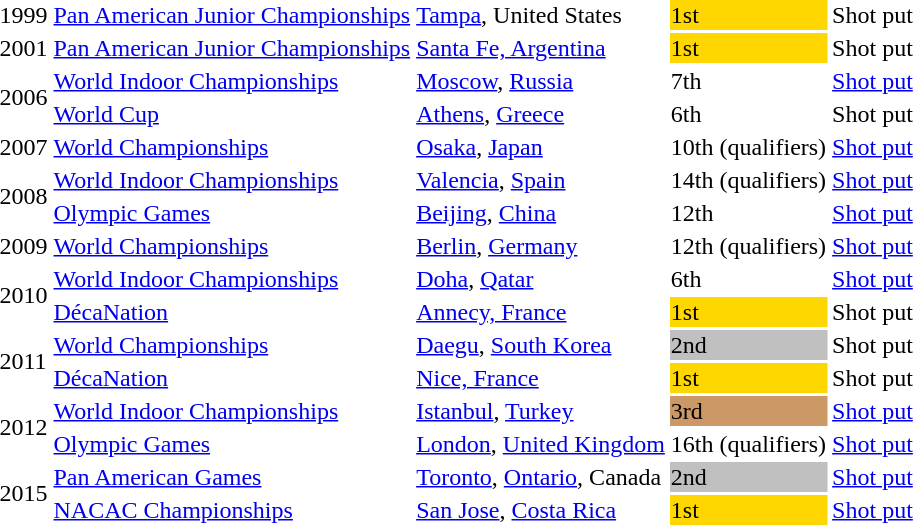<table>
<tr>
<td>1999</td>
<td><a href='#'>Pan American Junior Championships</a></td>
<td><a href='#'>Tampa</a>, United States</td>
<td bgcolor=gold>1st</td>
<td>Shot put</td>
</tr>
<tr>
<td>2001</td>
<td><a href='#'>Pan American Junior Championships</a></td>
<td><a href='#'>Santa Fe, Argentina</a></td>
<td bgcolor=gold>1st</td>
<td>Shot put</td>
</tr>
<tr>
<td rowspan=2>2006</td>
<td><a href='#'>World Indoor Championships</a></td>
<td><a href='#'>Moscow</a>, <a href='#'>Russia</a></td>
<td>7th</td>
<td><a href='#'>Shot put</a></td>
</tr>
<tr>
<td><a href='#'>World Cup</a></td>
<td><a href='#'>Athens</a>, <a href='#'>Greece</a></td>
<td>6th</td>
<td>Shot put</td>
</tr>
<tr>
<td>2007</td>
<td><a href='#'>World Championships</a></td>
<td><a href='#'>Osaka</a>, <a href='#'>Japan</a></td>
<td>10th (qualifiers)</td>
<td><a href='#'>Shot put</a></td>
</tr>
<tr>
<td rowspan=2>2008</td>
<td><a href='#'>World Indoor Championships</a></td>
<td><a href='#'>Valencia</a>, <a href='#'>Spain</a></td>
<td>14th (qualifiers)</td>
<td><a href='#'>Shot put</a></td>
</tr>
<tr>
<td><a href='#'>Olympic Games</a></td>
<td><a href='#'>Beijing</a>, <a href='#'>China</a></td>
<td>12th</td>
<td><a href='#'>Shot put</a></td>
</tr>
<tr>
<td>2009</td>
<td><a href='#'>World Championships</a></td>
<td><a href='#'>Berlin</a>, <a href='#'>Germany</a></td>
<td>12th (qualifiers)</td>
<td><a href='#'>Shot put</a></td>
</tr>
<tr>
<td rowspan=2>2010</td>
<td><a href='#'>World Indoor Championships</a></td>
<td><a href='#'>Doha</a>, <a href='#'>Qatar</a></td>
<td>6th</td>
<td><a href='#'>Shot put</a></td>
</tr>
<tr>
<td><a href='#'>DécaNation</a></td>
<td><a href='#'>Annecy, France</a></td>
<td bgcolor=gold>1st</td>
<td>Shot put</td>
</tr>
<tr>
<td rowspan=2>2011</td>
<td><a href='#'>World Championships</a></td>
<td><a href='#'>Daegu</a>, <a href='#'>South Korea</a></td>
<td bgcolor=silver>2nd</td>
<td>Shot put</td>
</tr>
<tr>
<td><a href='#'>DécaNation</a></td>
<td><a href='#'>Nice, France</a></td>
<td bgcolor=gold>1st</td>
<td>Shot put</td>
</tr>
<tr>
<td rowspan=2>2012</td>
<td><a href='#'>World Indoor Championships</a></td>
<td><a href='#'>Istanbul</a>, <a href='#'>Turkey</a></td>
<td bgcolor="cc9966">3rd</td>
<td><a href='#'>Shot put</a></td>
</tr>
<tr>
<td><a href='#'>Olympic Games</a></td>
<td><a href='#'>London</a>, <a href='#'>United Kingdom</a></td>
<td>16th (qualifiers)</td>
<td><a href='#'>Shot put</a></td>
</tr>
<tr>
<td rowspan=2>2015</td>
<td><a href='#'>Pan American Games</a></td>
<td><a href='#'>Toronto</a>, <a href='#'>Ontario</a>, Canada</td>
<td bgcolor=silver>2nd</td>
<td><a href='#'>Shot put</a></td>
</tr>
<tr>
<td><a href='#'>NACAC Championships</a></td>
<td><a href='#'>San Jose</a>, <a href='#'>Costa Rica</a></td>
<td bgcolor=gold>1st</td>
<td><a href='#'>Shot put</a></td>
</tr>
</table>
